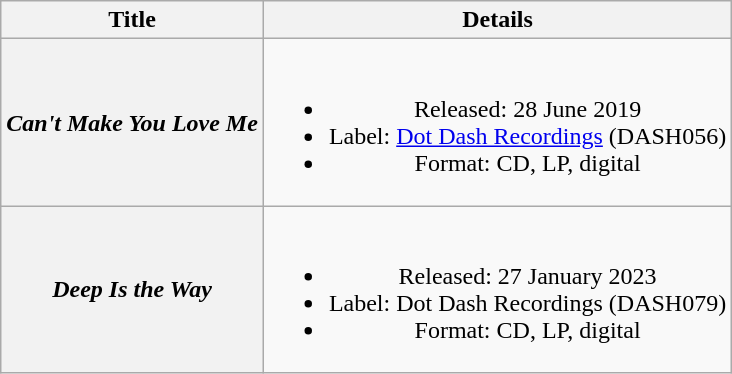<table class="wikitable plainrowheaders" style="text-align:center;" border="1">
<tr>
<th>Title</th>
<th>Details</th>
</tr>
<tr>
<th scope="row"><em>Can't Make You Love Me</em></th>
<td><br><ul><li>Released: 28 June 2019</li><li>Label: <a href='#'>Dot Dash Recordings</a> (DASH056)</li><li>Format: CD, LP, digital</li></ul></td>
</tr>
<tr>
<th scope="row"><em>Deep Is the Way</em></th>
<td><br><ul><li>Released: 27 January 2023</li><li>Label: Dot Dash Recordings (DASH079)</li><li>Format: CD, LP, digital</li></ul></td>
</tr>
</table>
